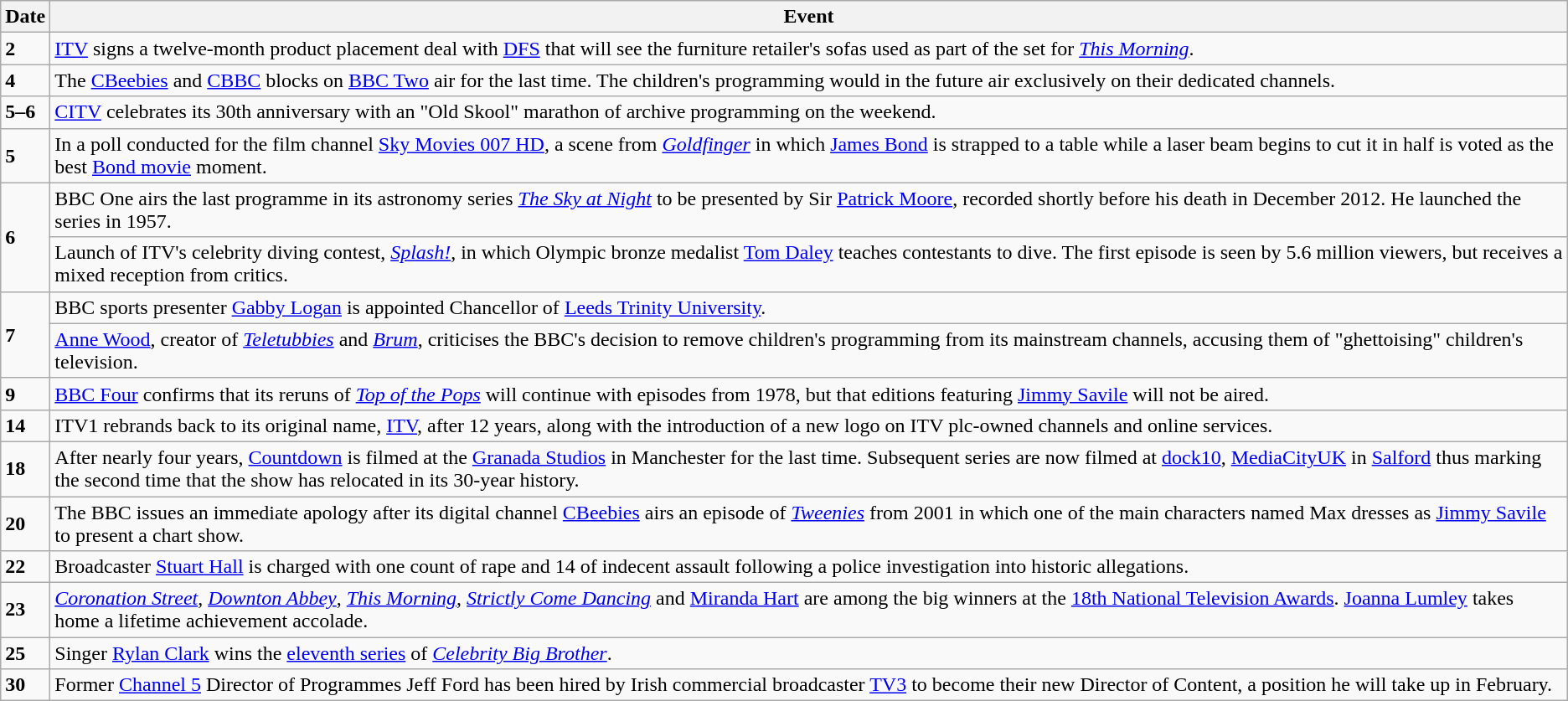<table class="wikitable">
<tr>
<th>Date</th>
<th>Event</th>
</tr>
<tr>
<td><strong>2</strong></td>
<td><a href='#'>ITV</a> signs a twelve-month product placement deal with <a href='#'>DFS</a> that will see the furniture retailer's sofas used as part of the set for <em><a href='#'>This Morning</a></em>.</td>
</tr>
<tr>
<td><strong>4</strong></td>
<td>The <a href='#'>CBeebies</a> and <a href='#'>CBBC</a> blocks on <a href='#'>BBC Two</a> air for the last time. The children's programming would in the future air exclusively on their dedicated channels.</td>
</tr>
<tr>
<td><strong>5–6</strong></td>
<td><a href='#'>CITV</a> celebrates its 30th anniversary with an "Old Skool" marathon of archive programming on the weekend.</td>
</tr>
<tr>
<td><strong>5</strong></td>
<td>In a poll conducted for the film channel <a href='#'>Sky Movies 007 HD</a>, a scene from <em><a href='#'>Goldfinger</a></em> in which <a href='#'>James Bond</a> is strapped to a table while a laser beam begins to cut it in half is voted as the best <a href='#'>Bond movie</a> moment.</td>
</tr>
<tr>
<td rowspan=2><strong>6</strong></td>
<td>BBC One airs the last programme in its astronomy series <em><a href='#'>The Sky at Night</a></em> to be presented by Sir <a href='#'>Patrick Moore</a>, recorded shortly before his death in December 2012. He launched the series in 1957.</td>
</tr>
<tr>
<td>Launch of ITV's celebrity diving contest, <em><a href='#'>Splash!</a></em>, in which Olympic bronze medalist <a href='#'>Tom Daley</a> teaches contestants to dive. The first episode is seen by 5.6 million viewers, but receives a mixed reception from critics.</td>
</tr>
<tr>
<td rowspan=2><strong>7</strong></td>
<td>BBC sports presenter <a href='#'>Gabby Logan</a> is appointed Chancellor of <a href='#'>Leeds Trinity University</a>.</td>
</tr>
<tr>
<td><a href='#'>Anne Wood</a>, creator of <em><a href='#'>Teletubbies</a></em> and <em><a href='#'>Brum</a></em>, criticises the BBC's decision to remove children's programming from its mainstream channels, accusing them of "ghettoising" children's television.</td>
</tr>
<tr>
<td><strong>9</strong></td>
<td><a href='#'>BBC Four</a> confirms that its reruns of <em><a href='#'>Top of the Pops</a></em> will continue with episodes from 1978, but that editions featuring <a href='#'>Jimmy Savile</a> will not be aired.</td>
</tr>
<tr>
<td><strong>14</strong></td>
<td>ITV1 rebrands back to its original name, <a href='#'>ITV</a>, after 12 years, along with the introduction of a new logo on ITV plc-owned channels and online services.</td>
</tr>
<tr>
<td><strong>18</strong></td>
<td>After nearly four years, <a href='#'>Countdown</a> is filmed at the <a href='#'>Granada Studios</a> in Manchester for the last time. Subsequent series are now filmed at <a href='#'>dock10</a>, <a href='#'>MediaCityUK</a> in <a href='#'>Salford</a> thus marking the second time that the show has relocated in its 30-year history.</td>
</tr>
<tr>
<td><strong>20</strong></td>
<td>The BBC issues an immediate apology after its digital channel <a href='#'>CBeebies</a> airs an episode of <em><a href='#'>Tweenies</a></em> from 2001 in which one of the main characters named Max dresses as <a href='#'>Jimmy Savile</a> to present a chart show.</td>
</tr>
<tr>
<td><strong>22</strong></td>
<td>Broadcaster <a href='#'>Stuart Hall</a> is charged with one count of rape and 14 of indecent assault following a police investigation into historic allegations.</td>
</tr>
<tr>
<td><strong>23</strong></td>
<td><em><a href='#'>Coronation Street</a></em>, <em><a href='#'>Downton Abbey</a></em>, <em><a href='#'>This Morning</a></em>, <em><a href='#'>Strictly Come Dancing</a></em> and <a href='#'>Miranda Hart</a> are among the big winners at the <a href='#'>18th National Television Awards</a>. <a href='#'>Joanna Lumley</a> takes home a lifetime achievement accolade.</td>
</tr>
<tr>
<td><strong>25</strong></td>
<td>Singer <a href='#'>Rylan Clark</a> wins the <a href='#'>eleventh series</a> of <em><a href='#'>Celebrity Big Brother</a></em>.</td>
</tr>
<tr>
<td rowspan=2><strong>30</strong></td>
<td>Former <a href='#'>Channel 5</a> Director of Programmes Jeff Ford has been hired by Irish commercial broadcaster <a href='#'>TV3</a> to become their new Director of Content, a position he will take up in February.</td>
</tr>
</table>
